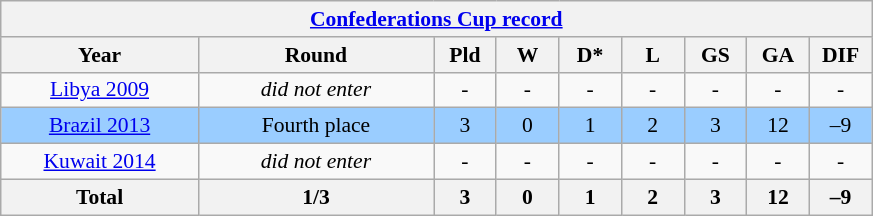<table class="wikitable" style="text-align: center;font-size:90%;">
<tr>
<th colspan=9><a href='#'>Confederations Cup record</a></th>
</tr>
<tr>
<th width=125>Year</th>
<th width=150>Round</th>
<th width=35>Pld</th>
<th width=35>W</th>
<th width=35>D*</th>
<th width=35>L</th>
<th width=35>GS</th>
<th width=35>GA</th>
<th width=35>DIF</th>
</tr>
<tr>
<td><a href='#'>Libya 2009</a></td>
<td><em>did not enter</em></td>
<td>-</td>
<td>-</td>
<td>-</td>
<td>-</td>
<td>-</td>
<td>-</td>
<td>-</td>
</tr>
<tr style="background:#9acdff;">
<td><a href='#'>Brazil 2013</a></td>
<td>Fourth place</td>
<td>3</td>
<td>0</td>
<td>1</td>
<td>2</td>
<td>3</td>
<td>12</td>
<td>–9</td>
</tr>
<tr>
<td><a href='#'>Kuwait 2014</a></td>
<td><em>did not enter</em></td>
<td>-</td>
<td>-</td>
<td>-</td>
<td>-</td>
<td>-</td>
<td>-</td>
<td>-</td>
</tr>
<tr>
<th><strong>Total</strong></th>
<th>1/3</th>
<th>3</th>
<th>0</th>
<th>1</th>
<th>2</th>
<th>3</th>
<th>12</th>
<th>–9</th>
</tr>
</table>
